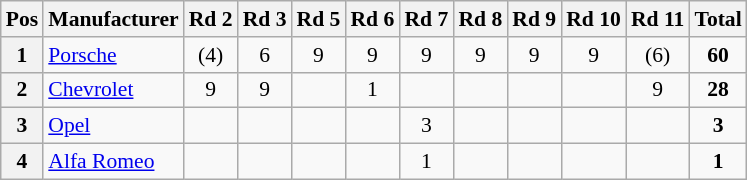<table class="wikitable" style="font-size: 90%;">
<tr>
<th>Pos</th>
<th>Manufacturer</th>
<th>Rd 2</th>
<th>Rd 3</th>
<th>Rd 5</th>
<th>Rd 6</th>
<th>Rd 7</th>
<th>Rd 8</th>
<th>Rd 9</th>
<th>Rd 10</th>
<th>Rd 11</th>
<th>Total</th>
</tr>
<tr>
<th>1</th>
<td> <a href='#'>Porsche</a></td>
<td align=center>(4)</td>
<td align=center>6</td>
<td align=center>9</td>
<td align=center>9</td>
<td align=center>9</td>
<td align=center>9</td>
<td align=center>9</td>
<td align=center>9</td>
<td align=center>(6)</td>
<td align=center><strong>60</strong></td>
</tr>
<tr>
<th>2</th>
<td> <a href='#'>Chevrolet</a></td>
<td align=center>9</td>
<td align=center>9</td>
<td></td>
<td align=center>1</td>
<td></td>
<td></td>
<td></td>
<td></td>
<td align=center>9</td>
<td align=center><strong>28</strong></td>
</tr>
<tr>
<th>3</th>
<td> <a href='#'>Opel</a></td>
<td></td>
<td></td>
<td></td>
<td></td>
<td align=center>3</td>
<td></td>
<td></td>
<td></td>
<td></td>
<td align=center><strong>3</strong></td>
</tr>
<tr>
<th>4</th>
<td> <a href='#'>Alfa Romeo</a></td>
<td></td>
<td></td>
<td></td>
<td></td>
<td align=center>1</td>
<td></td>
<td></td>
<td></td>
<td></td>
<td align=center><strong>1</strong></td>
</tr>
</table>
